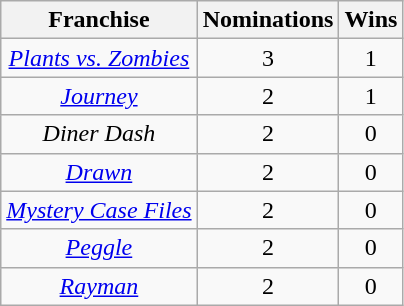<table class="wikitable sortable plainrowheaders" rowspan="2" style="text-align:center;" background: #f6e39c;>
<tr>
<th scope="col">Franchise</th>
<th scope="col">Nominations</th>
<th scope="col">Wins</th>
</tr>
<tr>
<td><em><a href='#'>Plants vs. Zombies</a></em></td>
<td>3</td>
<td>1</td>
</tr>
<tr>
<td><em><a href='#'>Journey</a></em></td>
<td>2</td>
<td>1</td>
</tr>
<tr>
<td><em>Diner Dash</em></td>
<td>2</td>
<td>0</td>
</tr>
<tr>
<td><em><a href='#'>Drawn</a></em></td>
<td>2</td>
<td>0</td>
</tr>
<tr>
<td><em><a href='#'>Mystery Case Files</a></em></td>
<td>2</td>
<td>0</td>
</tr>
<tr>
<td><em><a href='#'>Peggle</a></em></td>
<td>2</td>
<td>0</td>
</tr>
<tr>
<td><em><a href='#'>Rayman</a></em></td>
<td>2</td>
<td>0</td>
</tr>
</table>
